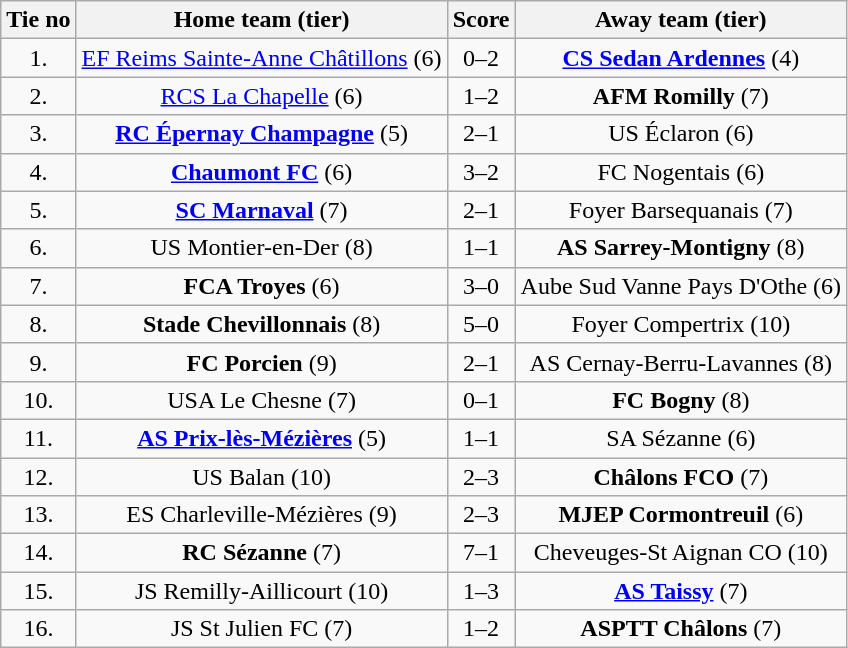<table class="wikitable" style="text-align: center">
<tr>
<th>Tie no</th>
<th>Home team (tier)</th>
<th>Score</th>
<th>Away team (tier)</th>
</tr>
<tr>
<td>1.</td>
<td><a href='#'>EF Reims Sainte-Anne Châtillons</a> (6)</td>
<td>0–2</td>
<td><strong><a href='#'>CS Sedan Ardennes</a></strong> (4)</td>
</tr>
<tr>
<td>2.</td>
<td><a href='#'>RCS La Chapelle</a> (6)</td>
<td>1–2</td>
<td><strong>AFM Romilly</strong> (7)</td>
</tr>
<tr>
<td>3.</td>
<td><strong><a href='#'>RC Épernay Champagne</a></strong> (5)</td>
<td>2–1</td>
<td>US Éclaron (6)</td>
</tr>
<tr>
<td>4.</td>
<td><strong><a href='#'>Chaumont FC</a></strong> (6)</td>
<td>3–2</td>
<td>FC Nogentais (6)</td>
</tr>
<tr>
<td>5.</td>
<td><strong><a href='#'>SC Marnaval</a></strong> (7)</td>
<td>2–1</td>
<td>Foyer Barsequanais (7)</td>
</tr>
<tr>
<td>6.</td>
<td>US Montier-en-Der (8)</td>
<td>1–1 </td>
<td><strong>AS Sarrey-Montigny</strong> (8)</td>
</tr>
<tr>
<td>7.</td>
<td><strong>FCA Troyes</strong> (6)</td>
<td>3–0</td>
<td>Aube Sud Vanne Pays D'Othe (6)</td>
</tr>
<tr>
<td>8.</td>
<td><strong>Stade Chevillonnais</strong> (8)</td>
<td>5–0</td>
<td>Foyer Compertrix (10)</td>
</tr>
<tr>
<td>9.</td>
<td><strong>FC Porcien</strong> (9)</td>
<td>2–1</td>
<td>AS Cernay-Berru-Lavannes (8)</td>
</tr>
<tr>
<td>10.</td>
<td>USA Le Chesne (7)</td>
<td>0–1</td>
<td><strong>FC Bogny</strong> (8)</td>
</tr>
<tr>
<td>11.</td>
<td><strong><a href='#'>AS Prix-lès-Mézières</a></strong> (5)</td>
<td>1–1 </td>
<td>SA Sézanne (6)</td>
</tr>
<tr>
<td>12.</td>
<td>US Balan (10)</td>
<td>2–3</td>
<td><strong>Châlons FCO</strong> (7)</td>
</tr>
<tr>
<td>13.</td>
<td>ES Charleville-Mézières (9)</td>
<td>2–3 </td>
<td><strong>MJEP Cormontreuil</strong> (6)</td>
</tr>
<tr>
<td>14.</td>
<td><strong>RC Sézanne</strong> (7)</td>
<td>7–1</td>
<td>Cheveuges-St Aignan CO (10)</td>
</tr>
<tr>
<td>15.</td>
<td>JS Remilly-Aillicourt (10)</td>
<td>1–3</td>
<td><strong><a href='#'>AS Taissy</a></strong> (7)</td>
</tr>
<tr>
<td>16.</td>
<td>JS St Julien FC (7)</td>
<td>1–2</td>
<td><strong>ASPTT Châlons</strong> (7)</td>
</tr>
</table>
